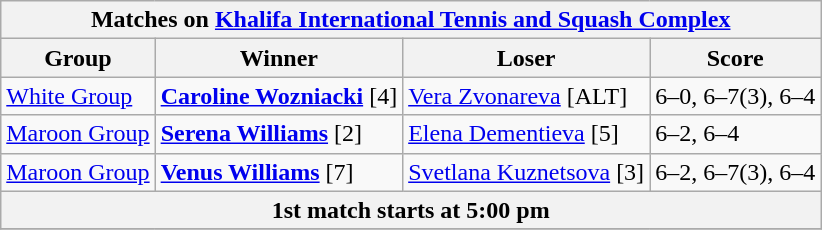<table class="wikitable collapsible uncollapsed">
<tr>
<th colspan=4><strong>Matches on <a href='#'>Khalifa International Tennis and Squash Complex</a></strong></th>
</tr>
<tr>
<th>Group</th>
<th>Winner</th>
<th>Loser</th>
<th>Score</th>
</tr>
<tr align=left>
<td><a href='#'>White Group</a></td>
<td> <strong><a href='#'>Caroline Wozniacki</a></strong> [4]</td>
<td> <a href='#'>Vera Zvonareva</a> [ALT]</td>
<td>6–0, 6–7(3), 6–4</td>
</tr>
<tr align=left>
<td><a href='#'>Maroon Group</a></td>
<td> <strong><a href='#'>Serena Williams</a></strong> [2]</td>
<td> <a href='#'>Elena Dementieva</a> [5]</td>
<td>6–2, 6–4</td>
</tr>
<tr align=left>
<td><a href='#'>Maroon Group</a></td>
<td> <strong><a href='#'>Venus Williams</a></strong> [7]</td>
<td> <a href='#'>Svetlana Kuznetsova</a> [3]</td>
<td>6–2, 6–7(3), 6–4</td>
</tr>
<tr align=center>
<th colspan=4>1st match starts at 5:00 pm</th>
</tr>
<tr>
</tr>
</table>
